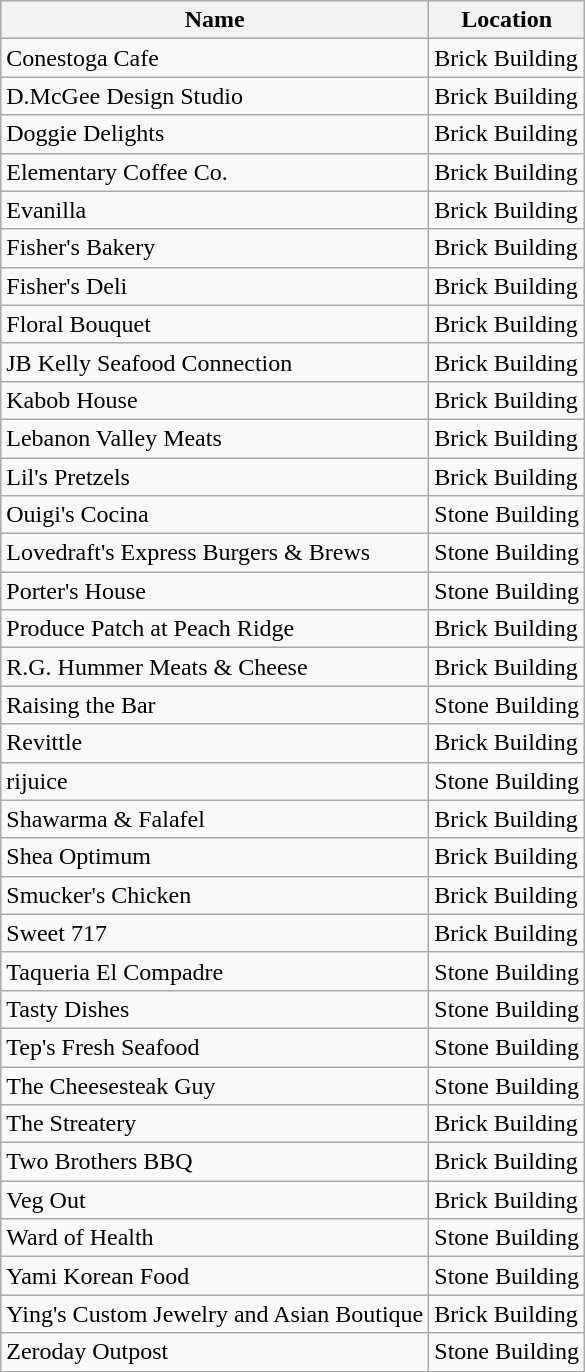<table class="wikitable sortable">
<tr>
<th>Name</th>
<th>Location</th>
</tr>
<tr>
<td>Conestoga Cafe</td>
<td>Brick Building</td>
</tr>
<tr>
<td>D.McGee Design Studio</td>
<td>Brick Building</td>
</tr>
<tr>
<td>Doggie Delights</td>
<td>Brick Building</td>
</tr>
<tr>
<td>Elementary Coffee Co.</td>
<td>Brick Building</td>
</tr>
<tr>
<td>Evanilla</td>
<td>Brick Building</td>
</tr>
<tr>
<td>Fisher's Bakery</td>
<td>Brick Building</td>
</tr>
<tr>
<td>Fisher's Deli</td>
<td>Brick Building</td>
</tr>
<tr>
<td>Floral Bouquet</td>
<td>Brick Building</td>
</tr>
<tr>
<td>JB Kelly Seafood Connection</td>
<td>Brick Building</td>
</tr>
<tr>
<td>Kabob House</td>
<td>Brick Building</td>
</tr>
<tr>
<td>Lebanon Valley Meats</td>
<td>Brick Building</td>
</tr>
<tr>
<td>Lil's Pretzels</td>
<td>Brick Building</td>
</tr>
<tr>
<td>Ouigi's Cocina</td>
<td>Stone Building</td>
</tr>
<tr>
<td>Lovedraft's Express Burgers & Brews</td>
<td>Stone Building</td>
</tr>
<tr>
<td>Porter's House</td>
<td>Stone Building</td>
</tr>
<tr>
<td>Produce Patch at Peach Ridge</td>
<td>Brick Building</td>
</tr>
<tr>
<td>R.G. Hummer Meats & Cheese</td>
<td>Brick Building</td>
</tr>
<tr>
<td>Raising the Bar</td>
<td>Stone Building</td>
</tr>
<tr>
<td>Revittle</td>
<td>Brick Building</td>
</tr>
<tr>
<td>rijuice</td>
<td>Stone Building</td>
</tr>
<tr>
<td>Shawarma & Falafel</td>
<td>Brick Building</td>
</tr>
<tr>
<td>Shea Optimum</td>
<td>Brick Building</td>
</tr>
<tr>
<td>Smucker's Chicken</td>
<td>Brick Building</td>
</tr>
<tr>
<td>Sweet 717</td>
<td>Brick Building</td>
</tr>
<tr>
<td>Taqueria El Compadre</td>
<td>Stone Building</td>
</tr>
<tr>
<td>Tasty Dishes</td>
<td>Stone Building</td>
</tr>
<tr>
<td>Tep's Fresh Seafood</td>
<td>Stone Building</td>
</tr>
<tr>
<td>The Cheesesteak Guy</td>
<td>Stone Building</td>
</tr>
<tr>
<td>The Streatery</td>
<td>Brick Building</td>
</tr>
<tr>
<td>Two Brothers BBQ</td>
<td>Brick Building</td>
</tr>
<tr>
<td>Veg Out</td>
<td>Brick Building</td>
</tr>
<tr>
<td>Ward of Health</td>
<td>Stone Building</td>
</tr>
<tr>
<td>Yami Korean Food</td>
<td>Stone Building</td>
</tr>
<tr>
<td>Ying's Custom Jewelry and Asian Boutique</td>
<td>Brick Building</td>
</tr>
<tr>
<td>Zeroday Outpost</td>
<td>Stone Building</td>
</tr>
</table>
